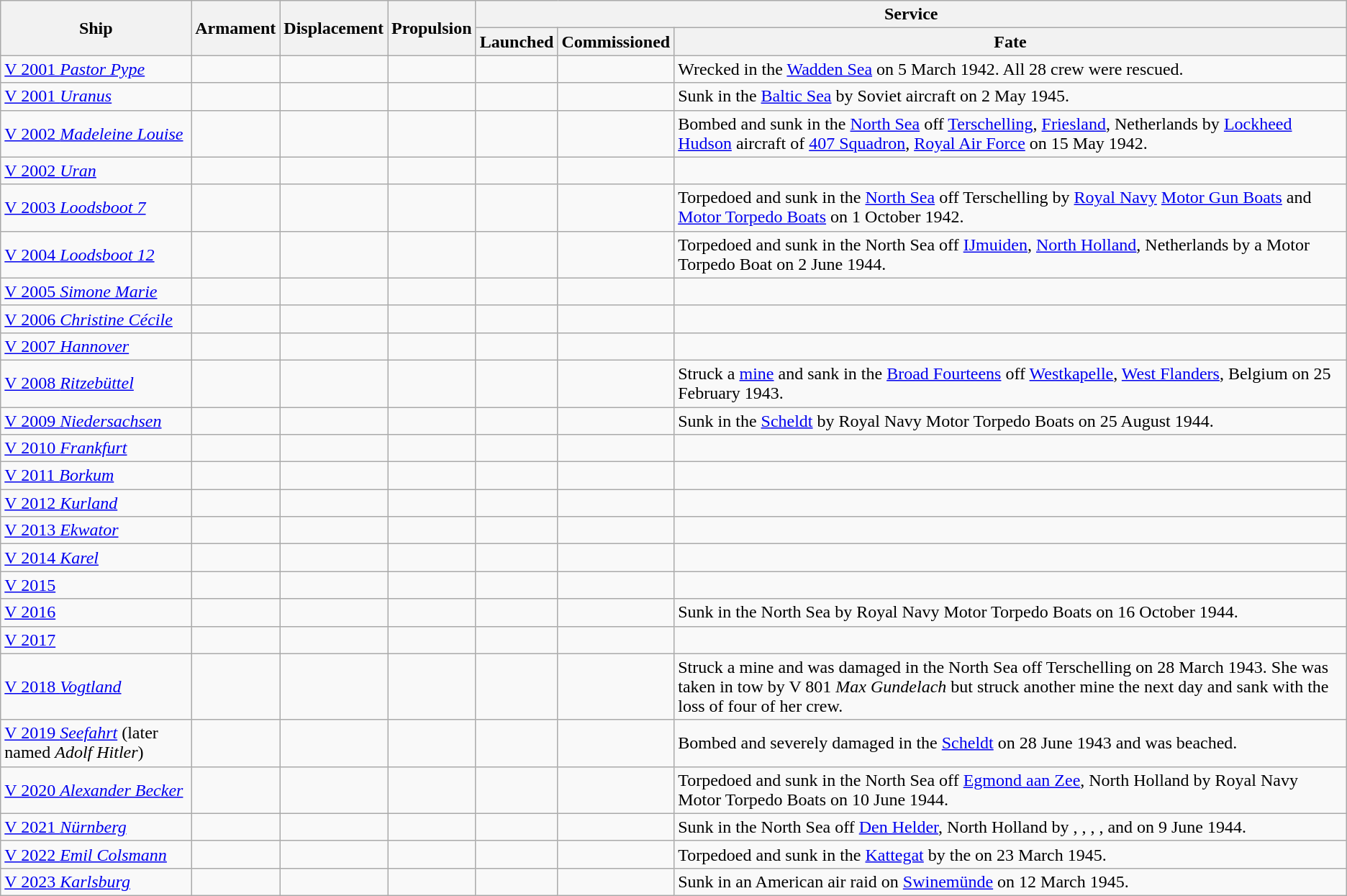<table class="wikitable">
<tr>
<th rowspan="2">Ship</th>
<th rowspan="2">Armament</th>
<th rowspan="2">Displacement</th>
<th rowspan="2">Propulsion</th>
<th colspan="3">Service</th>
</tr>
<tr>
<th>Launched</th>
<th>Commissioned</th>
<th>Fate</th>
</tr>
<tr>
<td><a href='#'>V 2001 <em>Pastor Pype</em></a></td>
<td></td>
<td></td>
<td></td>
<td></td>
<td></td>
<td>Wrecked in the <a href='#'>Wadden Sea</a> on 5 March 1942. All 28 crew were rescued.</td>
</tr>
<tr>
<td><a href='#'>V 2001 <em>Uranus</em></a></td>
<td></td>
<td></td>
<td></td>
<td></td>
<td></td>
<td>Sunk in the <a href='#'>Baltic Sea</a> by Soviet aircraft on 2 May 1945.</td>
</tr>
<tr>
<td><a href='#'>V 2002 <em>Madeleine Louise</em></a></td>
<td></td>
<td></td>
<td></td>
<td></td>
<td></td>
<td>Bombed and sunk in the <a href='#'>North Sea</a> off <a href='#'>Terschelling</a>, <a href='#'>Friesland</a>, Netherlands by <a href='#'>Lockheed Hudson</a> aircraft of <a href='#'>407 Squadron</a>, <a href='#'>Royal Air Force</a> on 15 May 1942.</td>
</tr>
<tr>
<td><a href='#'>V 2002 <em>Uran</em></a></td>
<td></td>
<td></td>
<td></td>
<td></td>
<td></td>
<td></td>
</tr>
<tr>
<td><a href='#'>V 2003 <em>Loodsboot 7</em></a></td>
<td></td>
<td></td>
<td></td>
<td></td>
<td></td>
<td>Torpedoed and sunk in the <a href='#'>North Sea</a> off Terschelling by <a href='#'>Royal Navy</a> <a href='#'>Motor Gun Boats</a> and <a href='#'>Motor Torpedo Boats</a> on 1 October 1942.</td>
</tr>
<tr>
<td><a href='#'>V 2004 <em>Loodsboot 12</em></a></td>
<td></td>
<td></td>
<td></td>
<td></td>
<td></td>
<td>Torpedoed and sunk in the North Sea off <a href='#'>IJmuiden</a>, <a href='#'>North Holland</a>, Netherlands by a Motor Torpedo Boat on 2 June 1944.</td>
</tr>
<tr>
<td><a href='#'>V 2005 <em>Simone Marie</em></a></td>
<td></td>
<td></td>
<td></td>
<td></td>
<td></td>
<td></td>
</tr>
<tr>
<td><a href='#'>V 2006 <em>Christine Cécile</em></a></td>
<td></td>
<td></td>
<td></td>
<td></td>
<td></td>
<td></td>
</tr>
<tr>
<td><a href='#'>V 2007 <em>Hannover</em></a></td>
<td></td>
<td></td>
<td></td>
<td></td>
<td></td>
<td></td>
</tr>
<tr>
<td><a href='#'>V 2008 <em>Ritzebüttel</em></a></td>
<td></td>
<td></td>
<td></td>
<td></td>
<td></td>
<td>Struck a <a href='#'>mine</a> and sank in the <a href='#'>Broad Fourteens</a> off <a href='#'>Westkapelle</a>, <a href='#'>West Flanders</a>, Belgium on 25 February 1943.</td>
</tr>
<tr>
<td><a href='#'>V 2009 <em>Niedersachsen</em></a></td>
<td></td>
<td></td>
<td></td>
<td></td>
<td></td>
<td>Sunk in the <a href='#'>Scheldt</a> by Royal Navy Motor Torpedo Boats on 25 August 1944.</td>
</tr>
<tr>
<td><a href='#'>V 2010 <em>Frankfurt</em></a></td>
<td></td>
<td></td>
<td></td>
<td></td>
<td></td>
<td></td>
</tr>
<tr>
<td><a href='#'>V 2011 <em>Borkum</em></a></td>
<td></td>
<td></td>
<td></td>
<td></td>
<td></td>
<td></td>
</tr>
<tr>
<td><a href='#'>V 2012 <em>Kurland</em></a></td>
<td></td>
<td></td>
<td></td>
<td></td>
<td></td>
<td></td>
</tr>
<tr>
<td><a href='#'>V 2013 <em>Ekwator</em></a></td>
<td></td>
<td></td>
<td></td>
<td></td>
<td></td>
<td></td>
</tr>
<tr>
<td><a href='#'>V 2014 <em>Karel</em></a></td>
<td></td>
<td></td>
<td></td>
<td></td>
<td></td>
<td></td>
</tr>
<tr>
<td><a href='#'>V 2015</a></td>
<td></td>
<td></td>
<td></td>
<td></td>
<td></td>
<td></td>
</tr>
<tr>
<td><a href='#'>V 2016</a></td>
<td></td>
<td></td>
<td></td>
<td></td>
<td></td>
<td>Sunk in the North Sea by Royal Navy Motor Torpedo Boats on 16 October 1944.</td>
</tr>
<tr>
<td><a href='#'>V 2017</a></td>
<td></td>
<td></td>
<td></td>
<td></td>
<td></td>
<td></td>
</tr>
<tr>
<td><a href='#'>V 2018 <em>Vogtland</em></a></td>
<td></td>
<td></td>
<td></td>
<td></td>
<td></td>
<td>Struck a mine and was damaged in the North Sea off Terschelling on 28 March 1943. She was taken in tow by V 801 <em>Max Gundelach</em> but struck another mine the next day and sank with the loss of four of her crew.</td>
</tr>
<tr>
<td><a href='#'>V 2019 <em>Seefahrt</em></a> (later named <em>Adolf Hitler</em>)</td>
<td></td>
<td></td>
<td></td>
<td></td>
<td></td>
<td>Bombed and severely damaged in the <a href='#'>Scheldt</a> on 28 June 1943 and was beached.</td>
</tr>
<tr>
<td><a href='#'>V 2020 <em>Alexander Becker</em></a></td>
<td></td>
<td></td>
<td></td>
<td></td>
<td></td>
<td>Torpedoed and sunk in the North Sea off <a href='#'>Egmond aan Zee</a>, North Holland by Royal Navy Motor Torpedo Boats on 10 June 1944.</td>
</tr>
<tr>
<td><a href='#'>V 2021 <em>Nürnberg</em></a></td>
<td></td>
<td></td>
<td></td>
<td></td>
<td></td>
<td>Sunk in the North Sea off <a href='#'>Den Helder</a>, North Holland by , , , ,  and  on 9 June 1944.</td>
</tr>
<tr>
<td><a href='#'>V 2022 <em>Emil Colsmann</em></a></td>
<td></td>
<td></td>
<td></td>
<td></td>
<td></td>
<td>Torpedoed and sunk in the <a href='#'>Kattegat</a> by the  on 23 March 1945.</td>
</tr>
<tr>
<td><a href='#'>V 2023 <em>Karlsburg</em></a></td>
<td></td>
<td></td>
<td></td>
<td></td>
<td></td>
<td>Sunk in an American air raid on <a href='#'>Swinemünde</a> on 12 March 1945.</td>
</tr>
</table>
